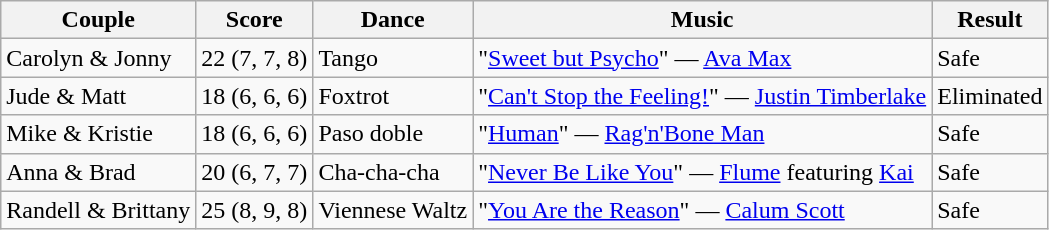<table class="wikitable sortable">
<tr>
<th rowspan="1">Couple</th>
<th colspan="1">Score</th>
<th rowspan="1">Dance</th>
<th rowspan="1">Music</th>
<th>Result</th>
</tr>
<tr>
<td>Carolyn & Jonny</td>
<td>22 (7, 7, 8)</td>
<td>Tango</td>
<td>"<a href='#'>Sweet but Psycho</a>" — <a href='#'>Ava Max</a></td>
<td>Safe</td>
</tr>
<tr>
<td>Jude & Matt</td>
<td>18 (6, 6, 6)</td>
<td>Foxtrot</td>
<td>"<a href='#'>Can't Stop the Feeling!</a>" — <a href='#'>Justin Timberlake</a></td>
<td>Eliminated</td>
</tr>
<tr>
<td>Mike & Kristie</td>
<td>18 (6, 6, 6)</td>
<td>Paso doble</td>
<td>"<a href='#'>Human</a>" — <a href='#'>Rag'n'Bone Man</a></td>
<td>Safe</td>
</tr>
<tr>
<td>Anna & Brad</td>
<td>20 (6, 7, 7)</td>
<td>Cha-cha-cha</td>
<td>"<a href='#'>Never Be Like You</a>" — <a href='#'>Flume</a> featuring <a href='#'>Kai</a></td>
<td>Safe</td>
</tr>
<tr>
<td>Randell & Brittany</td>
<td>25 (8, 9, 8)</td>
<td>Viennese Waltz</td>
<td>"<a href='#'>You Are the Reason</a>" — <a href='#'>Calum Scott</a></td>
<td>Safe</td>
</tr>
</table>
